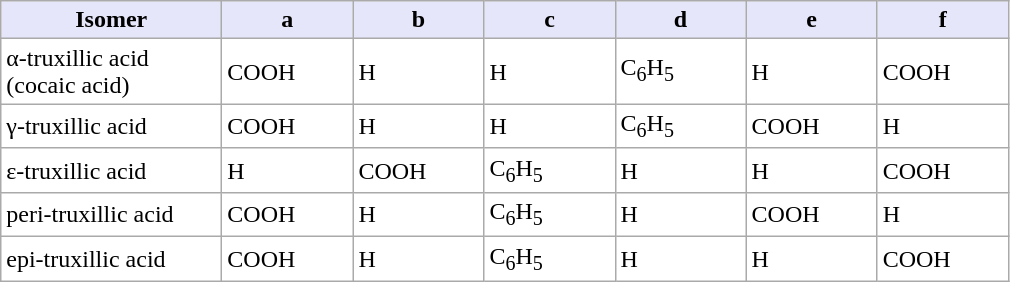<table border="0" style="background:#ffffff" align="top" class="sortable wikitable">
<tr>
<th width="140 px" style="background:Lavender; color:Black">Isomer</th>
<th width="80 px" style="background:Lavender; color:Black">a</th>
<th width="80 px" style="background:Lavender; color:Black">b</th>
<th width="80 px" style="background:Lavender; color:Black">c</th>
<th width="80 px" style="background:Lavender; color:Black">d</th>
<th width="80 px" style="background:Lavender; color:Black">e</th>
<th width="80 px" style="background:Lavender; color:Black">f</th>
</tr>
<tr>
<td>α-truxillic acid<br>(cocaic acid)</td>
<td>COOH</td>
<td>H</td>
<td>H</td>
<td>C<sub>6</sub>H<sub>5</sub></td>
<td>H</td>
<td>COOH</td>
</tr>
<tr>
<td>γ-truxillic acid</td>
<td>COOH</td>
<td>H</td>
<td>H</td>
<td>C<sub>6</sub>H<sub>5</sub></td>
<td>COOH</td>
<td>H</td>
</tr>
<tr>
<td>ε-truxillic acid</td>
<td>H</td>
<td>COOH</td>
<td>C<sub>6</sub>H<sub>5</sub></td>
<td>H</td>
<td>H</td>
<td>COOH</td>
</tr>
<tr>
<td>peri-truxillic acid</td>
<td>COOH</td>
<td>H</td>
<td>C<sub>6</sub>H<sub>5</sub></td>
<td>H</td>
<td>COOH</td>
<td>H</td>
</tr>
<tr>
<td>epi-truxillic acid</td>
<td>COOH</td>
<td>H</td>
<td>C<sub>6</sub>H<sub>5</sub></td>
<td>H</td>
<td>H</td>
<td>COOH</td>
</tr>
</table>
